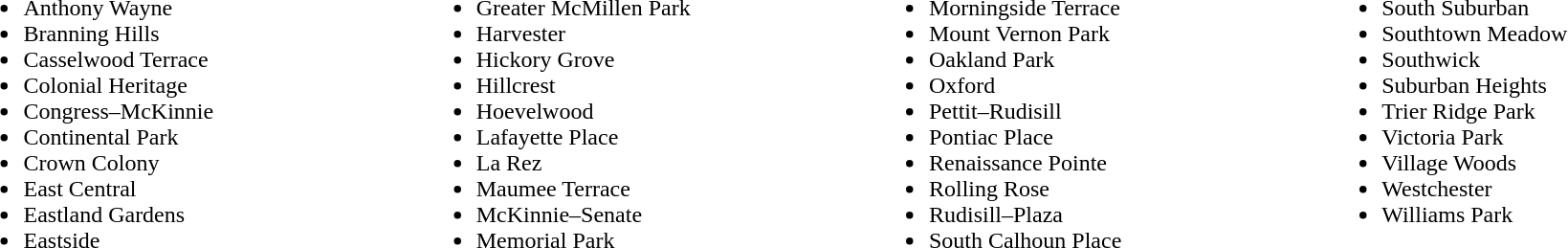<table>
<tr>
<td valign="top" width=14%><br><ul><li>Anthony Wayne</li><li>Branning Hills</li><li>Casselwood Terrace</li><li>Colonial Heritage</li><li>Congress–McKinnie</li><li>Continental Park</li><li>Crown Colony</li><li>East Central</li><li>Eastland Gardens</li><li>Eastside</li></ul></td>
<td valign="top" width=14%><br><ul><li>Greater McMillen Park</li><li>Harvester</li><li>Hickory Grove</li><li>Hillcrest</li><li>Hoevelwood</li><li>Lafayette Place</li><li>La Rez</li><li>Maumee Terrace</li><li>McKinnie–Senate</li><li>Memorial Park</li></ul></td>
<td valign="top" width=14%><br><ul><li>Morningside Terrace</li><li>Mount Vernon Park</li><li>Oakland Park</li><li>Oxford</li><li>Pettit–Rudisill</li><li>Pontiac Place</li><li>Renaissance Pointe</li><li>Rolling Rose</li><li>Rudisill–Plaza</li><li>South Calhoun Place</li></ul></td>
<td valign="top" width=14%><br><ul><li>South Suburban</li><li>Southtown Meadow</li><li>Southwick</li><li>Suburban Heights</li><li>Trier Ridge Park</li><li>Victoria Park</li><li>Village Woods</li><li>Westchester</li><li>Williams Park</li></ul></td>
</tr>
</table>
